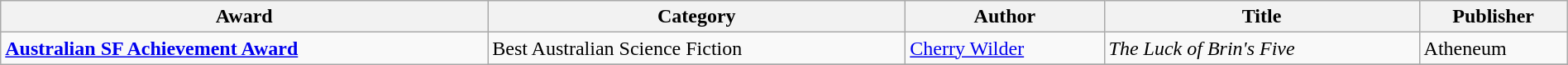<table class="wikitable" width=100%>
<tr>
<th>Award</th>
<th>Category</th>
<th>Author</th>
<th>Title</th>
<th>Publisher</th>
</tr>
<tr>
<td rowspan=2><strong><a href='#'> Australian SF Achievement Award</a></strong></td>
<td>Best Australian Science Fiction</td>
<td><a href='#'>Cherry Wilder</a></td>
<td><em>The Luck of Brin's Five</em></td>
<td>Atheneum</td>
</tr>
<tr>
</tr>
</table>
